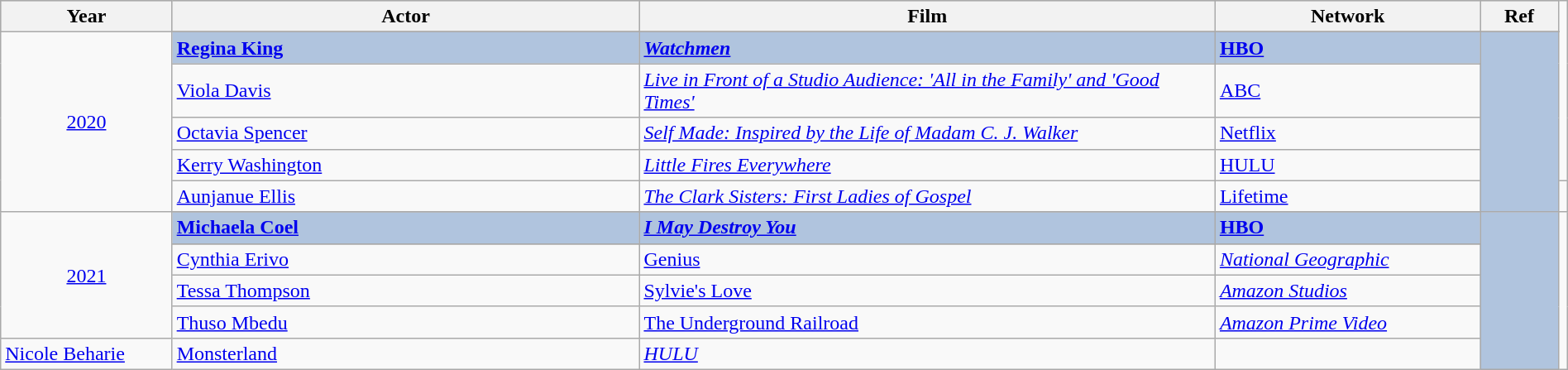<table class="wikitable" style="width:100%;">
<tr style="background:#bebebe;">
<th style="width:11%;">Year</th>
<th style="width:30%;">Actor</th>
<th style="width:37%;">Film</th>
<th style="width:17%;">Network</th>
<th style="width:5%;">Ref</th>
</tr>
<tr>
<td rowspan="6" align="center"><a href='#'>2020</a></td>
</tr>
<tr style="background:#B0C4DE">
<td><strong><a href='#'>Regina King</a></strong></td>
<td><strong><em><a href='#'>Watchmen</a></em></strong></td>
<td><strong><a href='#'>HBO</a></strong></td>
<td rowspan="6" align="center"></td>
</tr>
<tr>
<td><a href='#'>Viola Davis</a></td>
<td><em><a href='#'>Live in Front of a Studio Audience: 'All in the Family' and 'Good Times'</a></em></td>
<td><a href='#'>ABC</a></td>
</tr>
<tr>
<td><a href='#'>Octavia Spencer</a></td>
<td><em><a href='#'>Self Made: Inspired by the Life of Madam C. J. Walker</a></em></td>
<td><a href='#'>Netflix</a></td>
</tr>
<tr>
<td><a href='#'>Kerry Washington</a></td>
<td><em><a href='#'>Little Fires Everywhere</a></em></td>
<td><a href='#'>HULU</a></td>
</tr>
<tr>
<td><a href='#'>Aunjanue Ellis</a></td>
<td><em><a href='#'>The Clark Sisters: First Ladies of Gospel</a></em></td>
<td><a href='#'>Lifetime</a></td>
<td></td>
</tr>
<tr>
<td rowspan="6" align="center"><a href='#'>2021</a></td>
</tr>
<tr style="background:#B0C4DE">
<td><strong><a href='#'>Michaela Coel</a></strong></td>
<td><strong><em><a href='#'>I May Destroy You</a></em></strong></td>
<td><strong><a href='#'>HBO</a></strong></td>
<td rowspan="6" align="center"></td>
</tr>
<tr>
</tr>
<tr>
<td><a href='#'>Cynthia Erivo</a></td>
<td><a href='#'>Genius</a></td>
<td><em><a href='#'>National Geographic</a></em></td>
</tr>
<tr>
<td><a href='#'>Tessa Thompson</a></td>
<td><a href='#'>Sylvie's Love</a></td>
<td><em><a href='#'>Amazon Studios</a></em></td>
</tr>
<tr>
<td><a href='#'>Thuso Mbedu</a></td>
<td><a href='#'>The Underground Railroad</a></td>
<td><em><a href='#'>Amazon Prime Video</a></em></td>
</tr>
<tr>
<td><a href='#'>Nicole Beharie</a></td>
<td><a href='#'>Monsterland</a></td>
<td><em><a href='#'>HULU</a></em></td>
</tr>
</table>
